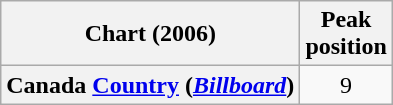<table class="wikitable sortable plainrowheaders" style="text-align:center;">
<tr>
<th>Chart (2006)</th>
<th>Peak<br>position</th>
</tr>
<tr>
<th scope="row">Canada <a href='#'>Country</a> (<a href='#'><em>Billboard</em></a>)</th>
<td>9</td>
</tr>
</table>
